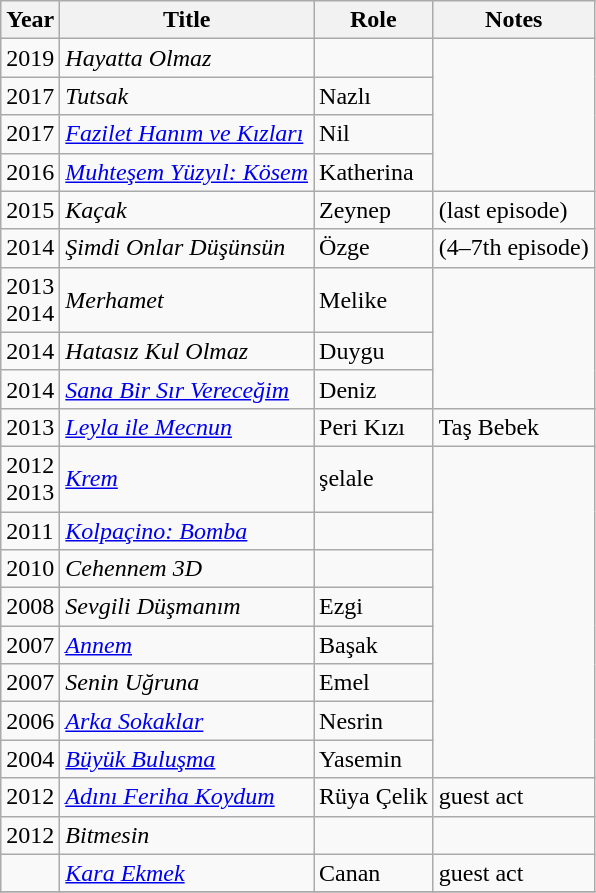<table class="wikitable">
<tr>
<th>Year</th>
<th>Title</th>
<th>Role</th>
<th>Notes</th>
</tr>
<tr>
<td>2019</td>
<td><em>Hayatta Olmaz</em></td>
<td></td>
</tr>
<tr>
<td>2017</td>
<td><em>Tutsak</em></td>
<td>Nazlı</td>
</tr>
<tr>
<td>2017</td>
<td><em><a href='#'>Fazilet Hanım ve Kızları</a></em></td>
<td>Nil</td>
</tr>
<tr>
<td>2016</td>
<td><em><a href='#'>Muhteşem Yüzyıl: Kösem</a></em></td>
<td>Katherina</td>
</tr>
<tr>
<td>2015</td>
<td><em>Kaçak</em></td>
<td>Zeynep</td>
<td>(last episode)</td>
</tr>
<tr>
<td>2014</td>
<td><em>Şimdi Onlar Düşünsün</em></td>
<td>Özge</td>
<td>(4–7th episode)</td>
</tr>
<tr>
<td>2013<br>2014</td>
<td><em>Merhamet</em></td>
<td>Melike</td>
</tr>
<tr>
<td>2014</td>
<td><em>Hatasız Kul Olmaz</em></td>
<td>Duygu</td>
</tr>
<tr>
<td>2014</td>
<td><em><a href='#'>Sana Bir Sır Vereceğim </a></em></td>
<td>Deniz</td>
</tr>
<tr>
<td>2013</td>
<td><em><a href='#'>Leyla ile Mecnun</a></em></td>
<td>Peri Kızı</td>
<td>Taş Bebek</td>
</tr>
<tr>
<td>2012<br>2013</td>
<td><em><a href='#'>Krem</a></em></td>
<td>şelale</td>
</tr>
<tr>
<td>2011</td>
<td><em><a href='#'>Kolpaçino: Bomba</a></em></td>
<td></td>
</tr>
<tr>
<td>2010</td>
<td><em>Cehennem 3D</em></td>
<td></td>
</tr>
<tr>
<td>2008</td>
<td><em>Sevgili Düşmanım</em></td>
<td>Ezgi</td>
</tr>
<tr>
<td>2007</td>
<td><em><a href='#'>Annem</a></em></td>
<td>Başak</td>
</tr>
<tr>
<td>2007</td>
<td><em>Senin Uğruna</em></td>
<td>Emel</td>
</tr>
<tr>
<td>2006</td>
<td><em><a href='#'>Arka Sokaklar</a></em></td>
<td>Nesrin</td>
</tr>
<tr>
<td>2004</td>
<td><em><a href='#'>Büyük Buluşma</a></em></td>
<td>Yasemin</td>
</tr>
<tr>
<td>2012</td>
<td><em><a href='#'>Adını Feriha Koydum</a></em></td>
<td>Rüya Çelik</td>
<td>guest act</td>
</tr>
<tr>
<td>2012</td>
<td><em>Bitmesin</em></td>
<td></td>
</tr>
<tr>
<td></td>
<td><em><a href='#'>Kara Ekmek</a></em></td>
<td>Canan</td>
<td>guest act</td>
</tr>
<tr>
</tr>
</table>
